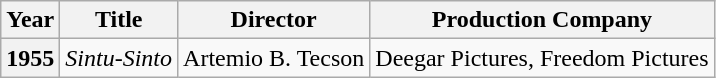<table class= "wikitable plainrowheaders sortable">
<tr>
<th scope="col">Year</th>
<th scope="col">Title</th>
<th scope="col">Director</th>
<th style="width:15 %">Production Company</th>
</tr>
<tr>
<th scope="row">1955</th>
<td><em>Sintu-Sinto</em></td>
<td>Artemio B. Tecson</td>
<td>Deegar Pictures, Freedom Pictures</td>
</tr>
</table>
